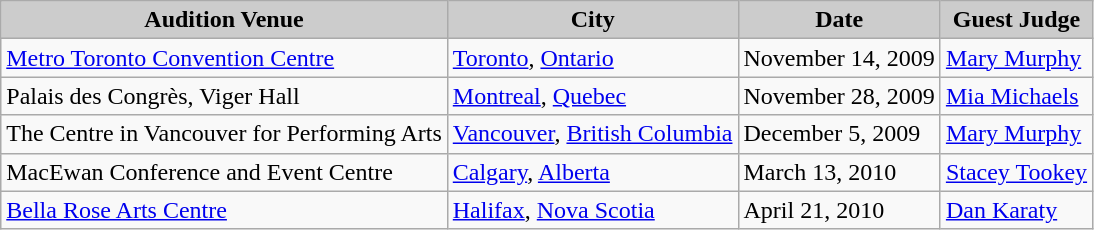<table class="wikitable" border="1">
<tr>
<td bgcolor="#CCCCCC" align="Center"><strong>Audition Venue</strong></td>
<td bgcolor="#CCCCCC" align="Center"><strong>City</strong></td>
<td bgcolor="#CCCCCC" align="Center"><strong>Date</strong></td>
<td bgcolor="#CCCCCC" align="Center"><strong>Guest Judge</strong></td>
</tr>
<tr>
<td><a href='#'>Metro Toronto Convention Centre</a></td>
<td><a href='#'>Toronto</a>, <a href='#'>Ontario</a></td>
<td>November 14, 2009</td>
<td><a href='#'>Mary Murphy</a></td>
</tr>
<tr>
<td>Palais des Congrès, Viger Hall</td>
<td><a href='#'>Montreal</a>, <a href='#'>Quebec</a></td>
<td>November 28, 2009</td>
<td><a href='#'>Mia Michaels</a></td>
</tr>
<tr>
<td>The Centre in Vancouver for Performing Arts</td>
<td><a href='#'>Vancouver</a>, <a href='#'>British Columbia</a></td>
<td>December 5, 2009</td>
<td><a href='#'>Mary Murphy</a></td>
</tr>
<tr>
<td>MacEwan Conference and Event Centre</td>
<td><a href='#'>Calgary</a>, <a href='#'>Alberta</a></td>
<td>March 13, 2010</td>
<td><a href='#'>Stacey Tookey</a></td>
</tr>
<tr>
<td><a href='#'>Bella Rose Arts Centre</a></td>
<td><a href='#'>Halifax</a>, <a href='#'>Nova Scotia</a></td>
<td>April 21, 2010</td>
<td><a href='#'>Dan Karaty</a></td>
</tr>
</table>
